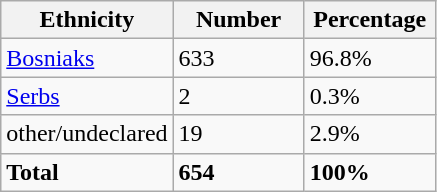<table class="wikitable">
<tr>
<th width="100px">Ethnicity</th>
<th width="80px">Number</th>
<th width="80px">Percentage</th>
</tr>
<tr>
<td><a href='#'>Bosniaks</a></td>
<td>633</td>
<td>96.8%</td>
</tr>
<tr>
<td><a href='#'>Serbs</a></td>
<td>2</td>
<td>0.3%</td>
</tr>
<tr>
<td>other/undeclared</td>
<td>19</td>
<td>2.9%</td>
</tr>
<tr>
<td><strong>Total</strong></td>
<td><strong>654</strong></td>
<td><strong>100%</strong></td>
</tr>
</table>
